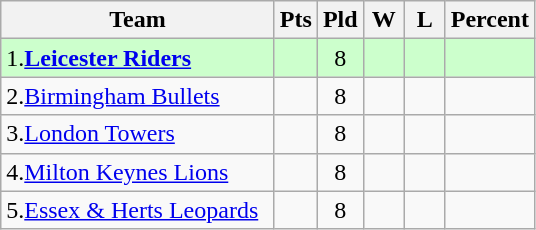<table class="wikitable" style="text-align: center;">
<tr>
<th style="width:175px;">Team</th>
<th style="width:20px;" abbr="Points">Pts</th>
<th style="width:20px;" abbr="Played">Pld</th>
<th style="width:20px;" abbr="Won">W</th>
<th style="width:20px;" abbr="Lost">L</th>
<th style="width:20px;" abbr="Percentage">Percent</th>
</tr>
<tr style="background:#cfc;">
<td style="text-align:left;">1.<strong><a href='#'>Leicester Riders</a></strong></td>
<td></td>
<td>8</td>
<td></td>
<td></td>
<td></td>
</tr>
<tr>
<td style="text-align:left;">2.<a href='#'>Birmingham Bullets</a></td>
<td></td>
<td>8</td>
<td></td>
<td></td>
<td></td>
</tr>
<tr>
<td style="text-align:left;">3.<a href='#'>London Towers</a></td>
<td></td>
<td>8</td>
<td></td>
<td></td>
<td></td>
</tr>
<tr>
<td style="text-align:left;">4.<a href='#'>Milton Keynes Lions</a></td>
<td></td>
<td>8</td>
<td></td>
<td></td>
<td></td>
</tr>
<tr>
<td style="text-align:left;">5.<a href='#'>Essex & Herts Leopards</a></td>
<td></td>
<td>8</td>
<td></td>
<td></td>
<td></td>
</tr>
</table>
